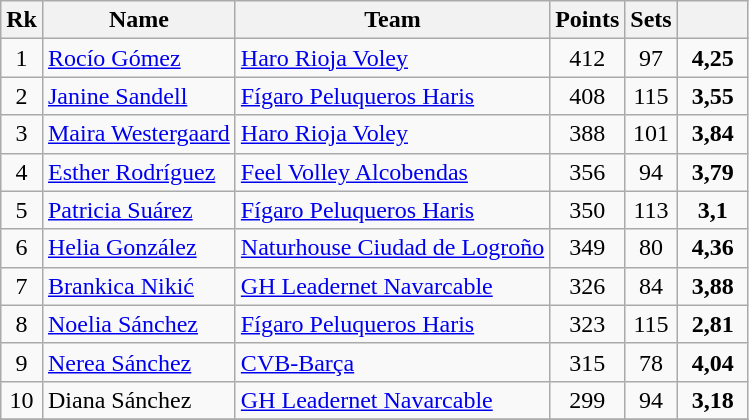<table class="wikitable" style="text-align: center;">
<tr>
<th>Rk</th>
<th>Name</th>
<th>Team</th>
<th>Points</th>
<th>Sets</th>
<th width=40></th>
</tr>
<tr>
<td>1</td>
<td align="left"> <a href='#'>Rocío Gómez</a></td>
<td align="left"><a href='#'>Haro Rioja Voley</a></td>
<td>412</td>
<td>97</td>
<td><strong>4,25</strong></td>
</tr>
<tr>
<td>2</td>
<td align="left"> <a href='#'>Janine Sandell</a></td>
<td align="left"><a href='#'>Fígaro Peluqueros Haris</a></td>
<td>408</td>
<td>115</td>
<td><strong>3,55</strong></td>
</tr>
<tr>
<td>3</td>
<td align="left"> <a href='#'>Maira Westergaard</a></td>
<td align="left"><a href='#'>Haro Rioja Voley</a></td>
<td>388</td>
<td>101</td>
<td><strong>3,84</strong></td>
</tr>
<tr>
<td>4</td>
<td align="left"> <a href='#'>Esther Rodríguez</a></td>
<td align="left"><a href='#'>Feel Volley Alcobendas</a></td>
<td>356</td>
<td>94</td>
<td><strong>3,79</strong></td>
</tr>
<tr>
<td>5</td>
<td align="left"> <a href='#'>Patricia Suárez</a></td>
<td align="left"><a href='#'>Fígaro Peluqueros Haris</a></td>
<td>350</td>
<td>113</td>
<td><strong>3,1</strong></td>
</tr>
<tr>
<td>6</td>
<td align="left"> <a href='#'>Helia González</a></td>
<td align="left"><a href='#'>Naturhouse Ciudad de Logroño</a></td>
<td>349</td>
<td>80</td>
<td><strong>4,36</strong></td>
</tr>
<tr>
<td>7</td>
<td align="left"> <a href='#'>Brankica Nikić</a></td>
<td align="left"><a href='#'>GH Leadernet Navarcable</a></td>
<td>326</td>
<td>84</td>
<td><strong>3,88</strong></td>
</tr>
<tr>
<td>8</td>
<td align="left"> <a href='#'>Noelia Sánchez</a></td>
<td align="left"><a href='#'>Fígaro Peluqueros Haris</a></td>
<td>323</td>
<td>115</td>
<td><strong>2,81</strong></td>
</tr>
<tr>
<td>9</td>
<td align="left"> <a href='#'>Nerea Sánchez</a></td>
<td align="left"><a href='#'>CVB-Barça</a></td>
<td>315</td>
<td>78</td>
<td><strong>4,04</strong></td>
</tr>
<tr>
<td>10</td>
<td align="left"> Diana Sánchez</td>
<td align="left"><a href='#'>GH Leadernet Navarcable</a></td>
<td>299</td>
<td>94</td>
<td><strong>3,18</strong></td>
</tr>
<tr>
</tr>
</table>
